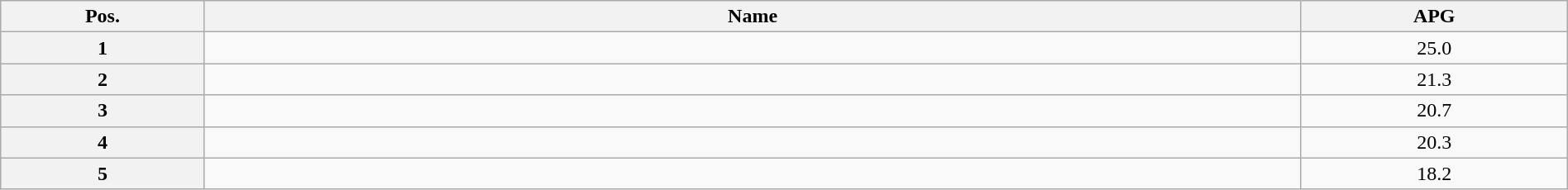<table class=wikitable width=100% style="text-align:center;">
<tr>
<th width="13%">Pos.</th>
<th width="70%">Name</th>
<th width="17%">APG</th>
</tr>
<tr>
<th>1</th>
<td align=left></td>
<td>25.0</td>
</tr>
<tr>
<th>2</th>
<td align=left></td>
<td>21.3</td>
</tr>
<tr>
<th>3</th>
<td align=left></td>
<td>20.7</td>
</tr>
<tr>
<th>4</th>
<td align=left></td>
<td>20.3</td>
</tr>
<tr>
<th>5</th>
<td align=left></td>
<td>18.2</td>
</tr>
</table>
